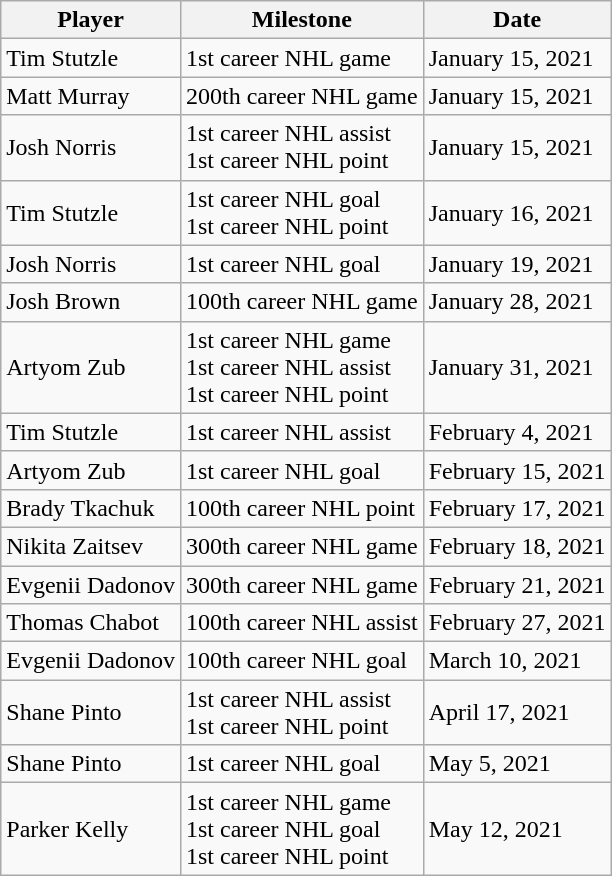<table class="wikitable">
<tr>
<th>Player</th>
<th>Milestone</th>
<th>Date</th>
</tr>
<tr>
<td>Tim Stutzle</td>
<td>1st career NHL game</td>
<td>January 15, 2021</td>
</tr>
<tr>
<td>Matt Murray</td>
<td>200th career NHL game</td>
<td>January 15, 2021</td>
</tr>
<tr>
<td>Josh Norris</td>
<td>1st career NHL assist<br>1st career NHL point</td>
<td>January 15, 2021</td>
</tr>
<tr>
<td>Tim Stutzle</td>
<td>1st career NHL goal<br>1st career NHL point</td>
<td>January 16, 2021</td>
</tr>
<tr>
<td>Josh Norris</td>
<td>1st career NHL goal</td>
<td>January 19, 2021</td>
</tr>
<tr>
<td>Josh Brown</td>
<td>100th career NHL game</td>
<td>January 28, 2021</td>
</tr>
<tr>
<td>Artyom Zub</td>
<td>1st career NHL game<br>1st career NHL assist<br>1st career NHL point</td>
<td>January 31, 2021</td>
</tr>
<tr>
<td>Tim Stutzle</td>
<td>1st career NHL assist</td>
<td>February 4, 2021</td>
</tr>
<tr>
<td>Artyom Zub</td>
<td>1st career NHL goal</td>
<td>February 15, 2021</td>
</tr>
<tr>
<td>Brady Tkachuk</td>
<td>100th career NHL point</td>
<td>February 17, 2021</td>
</tr>
<tr>
<td>Nikita Zaitsev</td>
<td>300th career NHL game</td>
<td>February 18, 2021</td>
</tr>
<tr>
<td>Evgenii Dadonov</td>
<td>300th career NHL game</td>
<td>February 21, 2021</td>
</tr>
<tr>
<td>Thomas Chabot</td>
<td>100th career NHL assist</td>
<td>February 27, 2021</td>
</tr>
<tr>
<td>Evgenii Dadonov</td>
<td>100th career NHL goal</td>
<td>March 10, 2021</td>
</tr>
<tr>
<td>Shane Pinto</td>
<td>1st career NHL assist<br>1st career NHL point</td>
<td>April 17, 2021</td>
</tr>
<tr>
<td>Shane Pinto</td>
<td>1st career NHL goal</td>
<td>May 5, 2021</td>
</tr>
<tr>
<td>Parker Kelly</td>
<td>1st career NHL game<br> 1st career NHL goal<br> 1st career NHL point</td>
<td>May 12, 2021</td>
</tr>
</table>
